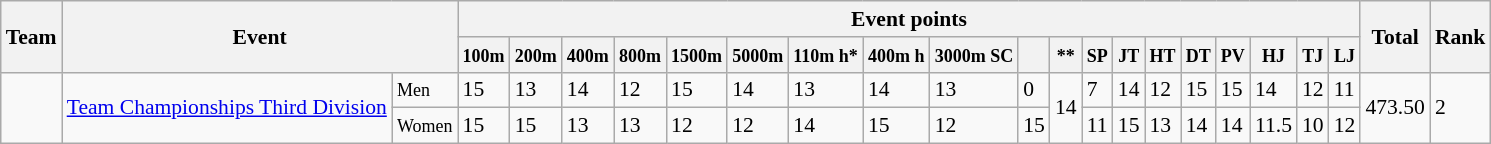<table class="wikitable" style="text-align:left; font-size:90%">
<tr>
<th rowspan="2">Team</th>
<th colspan="2" rowspan="2">Event</th>
<th colspan="19">Event points</th>
<th rowspan="2">Total</th>
<th rowspan="2">Rank</th>
</tr>
<tr>
<th><small>100m</small></th>
<th><small>200m</small></th>
<th><small>400m</small></th>
<th><small>800m</small></th>
<th><small>1500m</small></th>
<th><small>5000m</small></th>
<th><small>110m h*</small></th>
<th><small>400m h</small></th>
<th><small>3000m SC</small></th>
<th><small></small></th>
<th><small>**</small></th>
<th><small>SP</small></th>
<th><small>JT</small></th>
<th><small>HT</small></th>
<th><small>DT</small></th>
<th><small>PV</small></th>
<th><small>HJ</small></th>
<th><small>TJ</small></th>
<th><small>LJ</small></th>
</tr>
<tr>
<td rowspan="2"></td>
<td rowspan="2"><a href='#'>Team Championships Third Division</a></td>
<td><small>Men</small></td>
<td>15</td>
<td>13</td>
<td>14</td>
<td>12</td>
<td>15</td>
<td>14</td>
<td>13</td>
<td>14</td>
<td>13</td>
<td>0</td>
<td rowspan="2">14</td>
<td>7</td>
<td>14</td>
<td>12</td>
<td>15</td>
<td>15</td>
<td>14</td>
<td>12</td>
<td>11</td>
<td rowspan="2">473.50</td>
<td rowspan="2">2</td>
</tr>
<tr>
<td><small>Women</small></td>
<td>15</td>
<td>15</td>
<td>13</td>
<td>13</td>
<td>12</td>
<td>12</td>
<td>14</td>
<td>15</td>
<td>12</td>
<td>15</td>
<td>11</td>
<td>15</td>
<td>13</td>
<td>14</td>
<td>14</td>
<td>11.5</td>
<td>10</td>
<td>12</td>
</tr>
</table>
